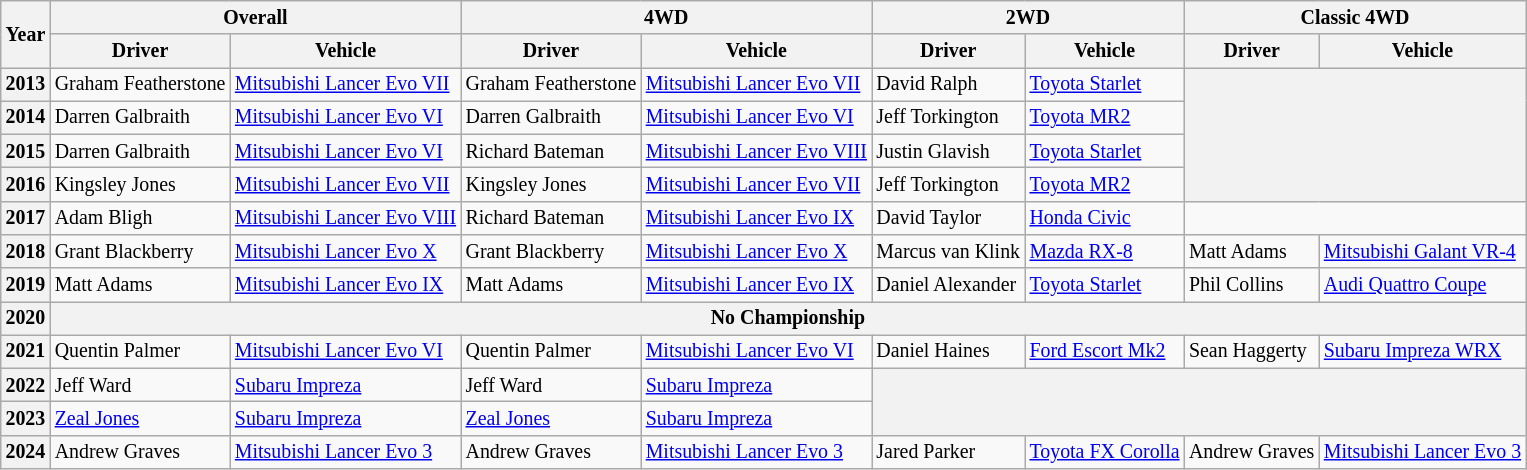<table class="wikitable" style=font-size:83%;>
<tr>
<th rowspan=2>Year</th>
<th colspan=2>Overall</th>
<th colspan=2>4WD</th>
<th colspan=2>2WD</th>
<th colspan=2>Classic 4WD</th>
</tr>
<tr>
<th>Driver</th>
<th>Vehicle</th>
<th>Driver</th>
<th>Vehicle</th>
<th>Driver</th>
<th>Vehicle</th>
<th>Driver</th>
<th>Vehicle</th>
</tr>
<tr>
<th>2013</th>
<td> Graham Featherstone</td>
<td><a href='#'>Mitsubishi Lancer Evo VII</a></td>
<td> Graham Featherstone</td>
<td><a href='#'>Mitsubishi Lancer Evo VII</a></td>
<td> David Ralph</td>
<td><a href='#'>Toyota Starlet</a></td>
<th colspan=2 rowspan=4></th>
</tr>
<tr>
<th>2014</th>
<td> Darren Galbraith</td>
<td><a href='#'>Mitsubishi Lancer Evo VI</a></td>
<td> Darren Galbraith</td>
<td><a href='#'>Mitsubishi Lancer Evo VI</a></td>
<td> Jeff Torkington</td>
<td><a href='#'>Toyota MR2</a></td>
</tr>
<tr>
<th>2015</th>
<td> Darren Galbraith</td>
<td><a href='#'>Mitsubishi Lancer Evo VI</a></td>
<td> Richard Bateman</td>
<td><a href='#'>Mitsubishi Lancer Evo VIII</a></td>
<td> Justin Glavish</td>
<td><a href='#'>Toyota Starlet</a></td>
</tr>
<tr>
<th>2016</th>
<td> Kingsley Jones</td>
<td><a href='#'>Mitsubishi Lancer Evo VII</a></td>
<td> Kingsley Jones</td>
<td><a href='#'>Mitsubishi Lancer Evo VII</a></td>
<td> Jeff Torkington</td>
<td><a href='#'>Toyota MR2</a></td>
</tr>
<tr>
<th>2017</th>
<td> Adam Bligh</td>
<td><a href='#'>Mitsubishi Lancer Evo VIII</a></td>
<td> Richard Bateman</td>
<td><a href='#'>Mitsubishi Lancer Evo IX</a></td>
<td> David Taylor</td>
<td><a href='#'>Honda Civic</a></td>
</tr>
<tr>
<th>2018</th>
<td> Grant Blackberry</td>
<td><a href='#'>Mitsubishi Lancer Evo X</a></td>
<td> Grant Blackberry</td>
<td><a href='#'>Mitsubishi Lancer Evo X</a></td>
<td> Marcus van Klink</td>
<td><a href='#'>Mazda RX-8</a></td>
<td> Matt Adams</td>
<td><a href='#'>Mitsubishi Galant VR-4</a></td>
</tr>
<tr>
<th>2019</th>
<td> Matt Adams</td>
<td><a href='#'>Mitsubishi Lancer Evo IX</a></td>
<td> Matt Adams</td>
<td><a href='#'>Mitsubishi Lancer Evo IX</a></td>
<td> Daniel Alexander</td>
<td><a href='#'>Toyota Starlet</a></td>
<td> Phil Collins</td>
<td><a href='#'>Audi Quattro Coupe</a></td>
</tr>
<tr>
<th>2020</th>
<th colspan=8>No Championship</th>
</tr>
<tr>
<th>2021</th>
<td> Quentin Palmer</td>
<td><a href='#'>Mitsubishi Lancer Evo VI</a></td>
<td> Quentin Palmer</td>
<td><a href='#'>Mitsubishi Lancer Evo VI</a></td>
<td> Daniel Haines</td>
<td><a href='#'>Ford Escort Mk2</a></td>
<td> Sean Haggerty</td>
<td><a href='#'>Subaru Impreza WRX</a></td>
</tr>
<tr>
<th>2022</th>
<td> Jeff Ward</td>
<td><a href='#'>Subaru Impreza</a></td>
<td> Jeff Ward</td>
<td><a href='#'>Subaru Impreza</a></td>
<th colspan="4" rowspan="2"></th>
</tr>
<tr>
<th>2023</th>
<td> <a href='#'>Zeal Jones</a></td>
<td><a href='#'>Subaru Impreza</a></td>
<td> <a href='#'>Zeal Jones</a></td>
<td><a href='#'>Subaru Impreza</a></td>
</tr>
<tr>
<th>2024</th>
<td> Andrew Graves</td>
<td><a href='#'>Mitsubishi Lancer Evo 3</a></td>
<td> Andrew Graves</td>
<td><a href='#'>Mitsubishi Lancer Evo 3</a></td>
<td> Jared Parker</td>
<td><a href='#'>Toyota FX Corolla</a></td>
<td> Andrew Graves</td>
<td><a href='#'>Mitsubishi Lancer Evo 3</a></td>
</tr>
</table>
